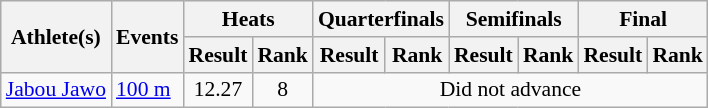<table class=wikitable style="font-size:90%">
<tr>
<th rowspan="2">Athlete(s)</th>
<th rowspan="2">Events</th>
<th colspan="2">Heats</th>
<th colspan="2">Quarterfinals</th>
<th colspan="2">Semifinals</th>
<th colspan="2">Final</th>
</tr>
<tr>
<th>Result</th>
<th>Rank</th>
<th>Result</th>
<th>Rank</th>
<th>Result</th>
<th>Rank</th>
<th>Result</th>
<th>Rank</th>
</tr>
<tr>
<td><a href='#'>Jabou Jawo</a></td>
<td><a href='#'>100 m</a></td>
<td align=center>12.27</td>
<td align=center>8</td>
<td align=center colspan=6>Did not advance</td>
</tr>
</table>
